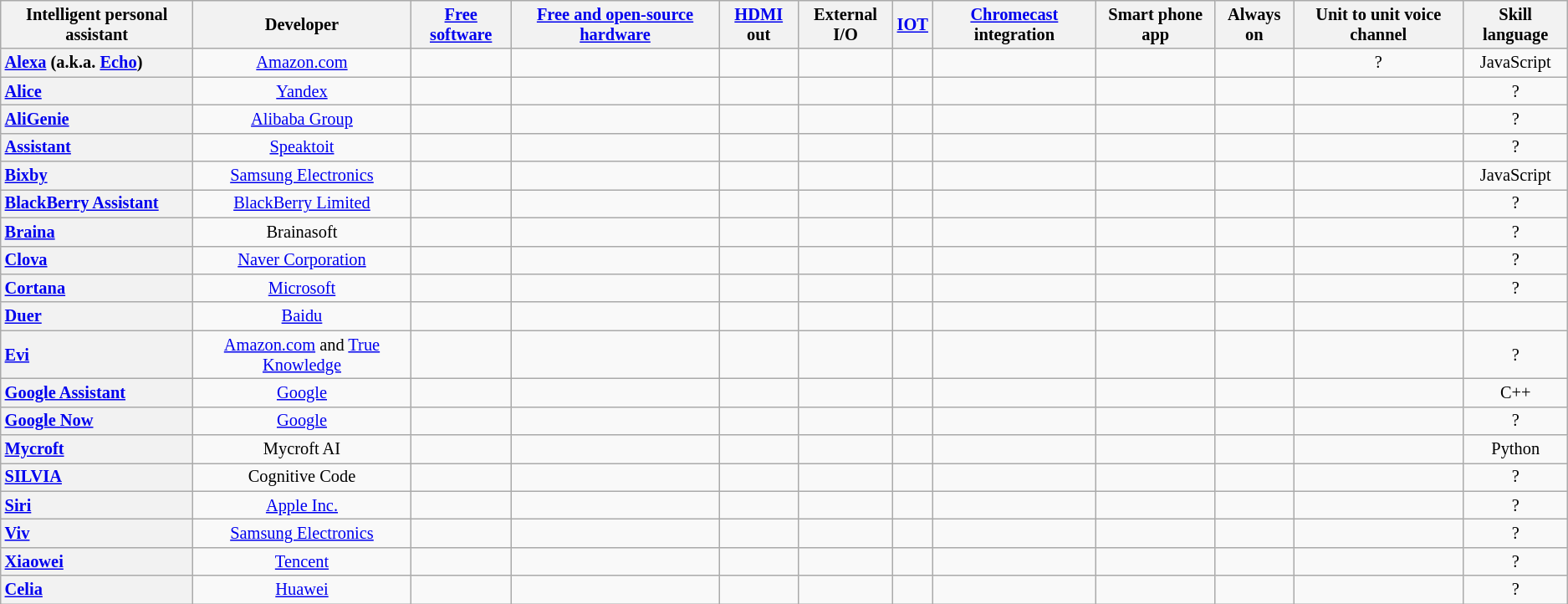<table class="wikitable sortable" style="font-size: 85%; text-align: center; width: auto;">
<tr>
<th>Intelligent personal assistant</th>
<th>Developer</th>
<th><a href='#'>Free software</a></th>
<th><a href='#'>Free and open-source hardware</a></th>
<th><a href='#'>HDMI</a> out</th>
<th>External I/O</th>
<th><a href='#'>IOT</a></th>
<th><a href='#'>Chromecast</a> integration</th>
<th>Smart phone app</th>
<th>Always on</th>
<th>Unit to unit voice channel</th>
<th>Skill language</th>
</tr>
<tr>
<th style="text-align:left;" scope="col"><a href='#'>Alexa</a> (a.k.a. <a href='#'>Echo</a>)</th>
<td><a href='#'>Amazon.com</a></td>
<td></td>
<td></td>
<td></td>
<td></td>
<td></td>
<td></td>
<td></td>
<td></td>
<td>?</td>
<td>JavaScript</td>
</tr>
<tr>
<th style="text-align:left;" scope="col"><a href='#'>Alice</a></th>
<td><a href='#'>Yandex</a></td>
<td></td>
<td></td>
<td></td>
<td></td>
<td></td>
<td></td>
<td></td>
<td></td>
<td></td>
<td>?</td>
</tr>
<tr>
<th style="text-align:left;" scope="col"><a href='#'>AliGenie</a></th>
<td><a href='#'>Alibaba Group</a></td>
<td></td>
<td></td>
<td></td>
<td></td>
<td></td>
<td></td>
<td></td>
<td></td>
<td></td>
<td>?</td>
</tr>
<tr>
<th style="text-align:left;" scope="col"><a href='#'>Assistant</a></th>
<td><a href='#'>Speaktoit</a></td>
<td></td>
<td></td>
<td></td>
<td></td>
<td></td>
<td></td>
<td></td>
<td></td>
<td></td>
<td>?</td>
</tr>
<tr>
<th style="text-align:left;" scope="col"><a href='#'>Bixby</a></th>
<td><a href='#'>Samsung Electronics</a></td>
<td></td>
<td></td>
<td></td>
<td></td>
<td></td>
<td></td>
<td></td>
<td></td>
<td></td>
<td>JavaScript</td>
</tr>
<tr>
<th style="text-align:left;" scope="col"><a href='#'>BlackBerry Assistant</a></th>
<td><a href='#'>BlackBerry Limited</a></td>
<td></td>
<td></td>
<td></td>
<td></td>
<td></td>
<td></td>
<td></td>
<td></td>
<td></td>
<td>?</td>
</tr>
<tr>
<th style="text-align:left;" scope="col"><a href='#'>Braina</a></th>
<td>Brainasoft</td>
<td></td>
<td></td>
<td></td>
<td></td>
<td></td>
<td></td>
<td></td>
<td></td>
<td></td>
<td>?</td>
</tr>
<tr>
<th style="text-align:left;" scope="col"><a href='#'>Clova</a></th>
<td><a href='#'>Naver Corporation</a></td>
<td></td>
<td></td>
<td></td>
<td></td>
<td></td>
<td></td>
<td></td>
<td></td>
<td></td>
<td>?</td>
</tr>
<tr>
<th style="text-align:left;" scope="col"><a href='#'>Cortana</a></th>
<td><a href='#'>Microsoft</a></td>
<td></td>
<td></td>
<td></td>
<td></td>
<td></td>
<td></td>
<td></td>
<td></td>
<td></td>
<td>?</td>
</tr>
<tr>
<th style="text-align:left;" scope="col"><a href='#'>Duer</a></th>
<td><a href='#'>Baidu</a></td>
<td></td>
<td></td>
<td></td>
<td></td>
<td></td>
<td></td>
<td></td>
<td></td>
<td></td>
</tr>
<tr>
<th style="text-align:left;" scope="col"><a href='#'>Evi</a></th>
<td><a href='#'>Amazon.com</a> and <a href='#'>True Knowledge</a></td>
<td></td>
<td></td>
<td></td>
<td></td>
<td></td>
<td></td>
<td></td>
<td></td>
<td></td>
<td>?</td>
</tr>
<tr>
<th style="text-align:left;" scope="col"><a href='#'>Google Assistant</a></th>
<td><a href='#'>Google</a></td>
<td></td>
<td></td>
<td></td>
<td></td>
<td></td>
<td></td>
<td></td>
<td></td>
<td></td>
<td>C++</td>
</tr>
<tr>
<th style="text-align:left;" scope="col"><a href='#'>Google Now</a></th>
<td><a href='#'>Google</a></td>
<td></td>
<td></td>
<td></td>
<td></td>
<td></td>
<td></td>
<td></td>
<td></td>
<td></td>
<td>?</td>
</tr>
<tr>
<th style="text-align:left;" scope="col"><a href='#'>Mycroft</a></th>
<td>Mycroft AI</td>
<td></td>
<td></td>
<td></td>
<td></td>
<td></td>
<td></td>
<td></td>
<td></td>
<td></td>
<td>Python</td>
</tr>
<tr>
<th style="text-align:left;" scope="col"><a href='#'>SILVIA</a></th>
<td>Cognitive Code</td>
<td></td>
<td></td>
<td></td>
<td></td>
<td></td>
<td></td>
<td></td>
<td></td>
<td></td>
<td>?</td>
</tr>
<tr>
<th style="text-align:left;" scope="col"><a href='#'>Siri</a></th>
<td><a href='#'>Apple Inc.</a></td>
<td></td>
<td></td>
<td></td>
<td></td>
<td></td>
<td></td>
<td></td>
<td></td>
<td></td>
<td>?</td>
</tr>
<tr>
<th style="text-align:left;" scope="col"><a href='#'>Viv</a></th>
<td><a href='#'>Samsung Electronics</a></td>
<td></td>
<td></td>
<td></td>
<td></td>
<td></td>
<td></td>
<td></td>
<td></td>
<td></td>
<td>?</td>
</tr>
<tr>
<th style="text-align:left;" scope="col"><a href='#'>Xiaowei</a></th>
<td><a href='#'>Tencent</a></td>
<td></td>
<td></td>
<td></td>
<td></td>
<td></td>
<td></td>
<td></td>
<td></td>
<td></td>
<td>?</td>
</tr>
<tr>
<th style="text-align:left;" scope="col"><a href='#'>Celia</a></th>
<td><a href='#'>Huawei</a></td>
<td></td>
<td></td>
<td></td>
<td></td>
<td></td>
<td></td>
<td></td>
<td></td>
<td></td>
<td>?</td>
</tr>
</table>
